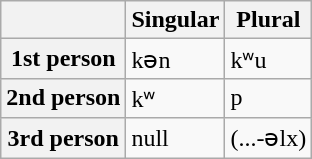<table class="wikitable">
<tr>
<th></th>
<th>Singular</th>
<th>Plural</th>
</tr>
<tr>
<th>1st person</th>
<td>kən</td>
<td>kʷu</td>
</tr>
<tr>
<th>2nd person</th>
<td>kʷ</td>
<td>p</td>
</tr>
<tr>
<th>3rd person</th>
<td>null</td>
<td>(...-əlx)</td>
</tr>
</table>
